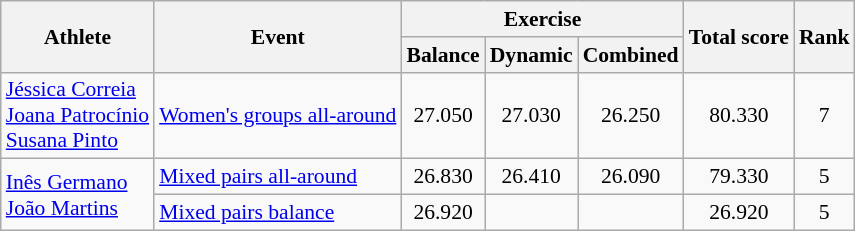<table class=wikitable style="font-size:90%; text-align:center;">
<tr>
<th rowspan=2>Athlete</th>
<th rowspan=2>Event</th>
<th colspan=3>Exercise</th>
<th rowspan=2>Total score</th>
<th rowspan=2>Rank</th>
</tr>
<tr>
<th>Balance</th>
<th>Dynamic</th>
<th>Combined</th>
</tr>
<tr>
<td align=left><a href='#'>Jéssica Correia</a><br><a href='#'>Joana Patrocínio</a><br><a href='#'>Susana Pinto</a></td>
<td align=left><a href='#'>Women's groups all-around</a></td>
<td>27.050</td>
<td>27.030</td>
<td>26.250</td>
<td>80.330</td>
<td>7</td>
</tr>
<tr>
<td align=left rowspan=2><a href='#'>Inês Germano</a><br><a href='#'>João Martins</a></td>
<td align=left><a href='#'>Mixed pairs all-around</a></td>
<td>26.830</td>
<td>26.410</td>
<td>26.090</td>
<td>79.330</td>
<td>5</td>
</tr>
<tr>
<td align=left><a href='#'>Mixed pairs balance</a></td>
<td>26.920</td>
<td></td>
<td></td>
<td>26.920</td>
<td>5</td>
</tr>
</table>
